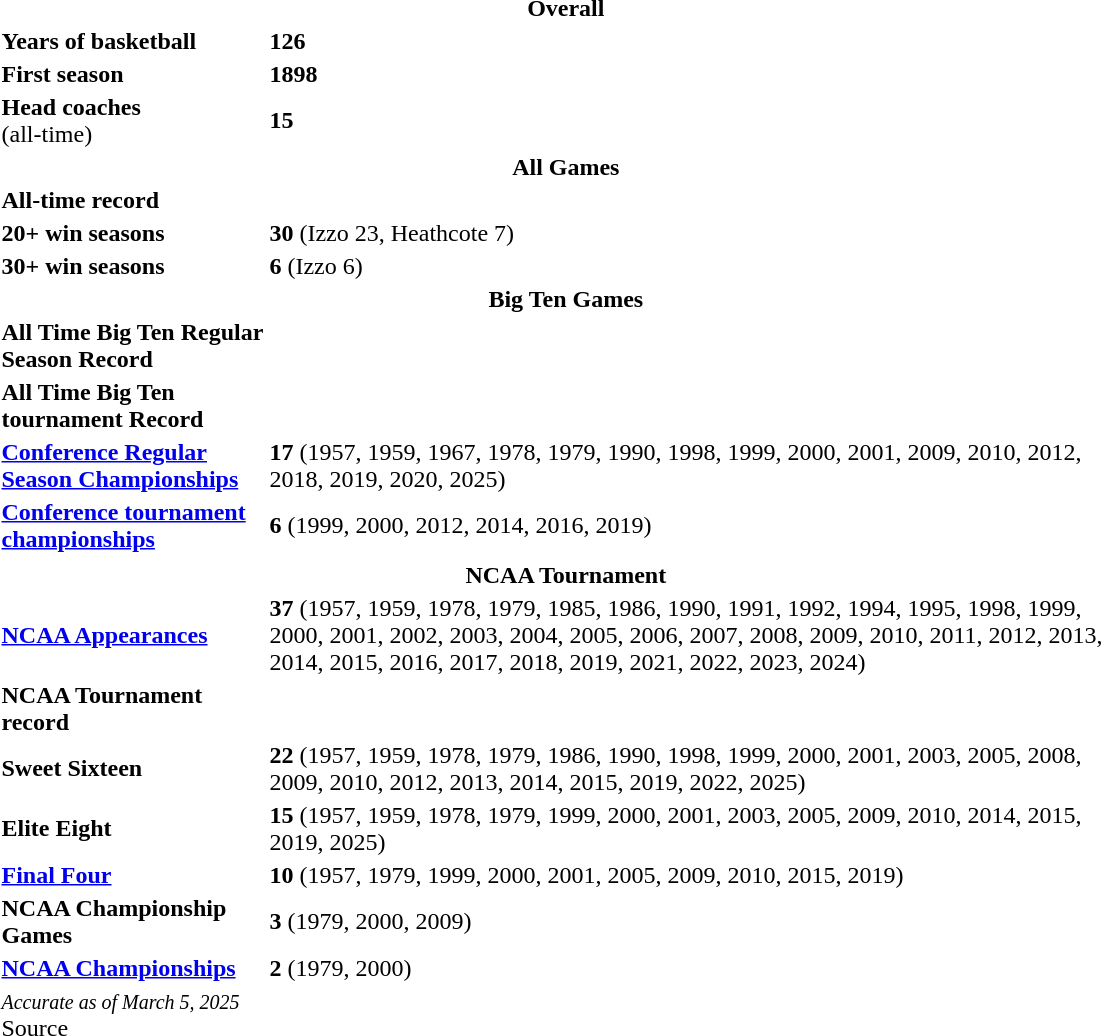<table width=60% class="toccolours">
<tr>
<th colspan=2 style=>Overall</th>
</tr>
<tr>
<td><strong>Years of basketball</strong></td>
<td><strong>126</strong></td>
</tr>
<tr>
<td><strong>First season</strong></td>
<td><strong>1898</strong></td>
</tr>
<tr>
<td><strong>Head coaches</strong><br>(all-time)</td>
<td><strong>15</strong></td>
</tr>
<tr>
<th colspan=2 style=>All Games</th>
</tr>
<tr>
<td><strong>All-time record</strong></td>
<td><strong></strong></td>
</tr>
<tr>
<td><strong>20+ win seasons</strong></td>
<td><strong>30</strong>  (Izzo 23, Heathcote 7)</td>
</tr>
<tr>
<td><strong>30+ win seasons</strong></td>
<td><strong>6</strong>  (Izzo 6)<br></td>
</tr>
<tr>
<th colspan=2 style=>Big Ten Games</th>
</tr>
<tr>
<td><strong>All Time Big Ten Regular Season Record</strong></td>
<td><strong></strong></td>
</tr>
<tr>
<td><strong>All Time Big Ten tournament Record</strong></td>
<td><strong></strong></td>
</tr>
<tr>
<td><strong><a href='#'>Conference Regular Season Championships</a></strong></td>
<td><strong>17</strong> (1957, 1959, 1967, 1978, 1979, 1990, 1998, 1999, 2000, 2001, 2009, 2010, 2012, 2018, 2019, 2020, 2025)</td>
</tr>
<tr>
<td><strong><a href='#'>Conference tournament championships</a></strong></td>
<td><strong>6</strong> (1999, 2000, 2012, 2014, 2016, 2019)</td>
</tr>
<tr>
</tr>
<tr>
<th colspan=2 style=>NCAA Tournament</th>
</tr>
<tr>
<td><strong><a href='#'>NCAA Appearances</a></strong></td>
<td><strong>37</strong> (1957, 1959, 1978, 1979, 1985, 1986, 1990, 1991, 1992, 1994, 1995, 1998, 1999, 2000, 2001, 2002, 2003, 2004, 2005, 2006, 2007, 2008, 2009, 2010, 2011, 2012, 2013, 2014, 2015, 2016, 2017, 2018, 2019, 2021, 2022, 2023, 2024)</td>
</tr>
<tr>
<td><strong>NCAA Tournament record</strong></td>
<td><strong></strong></td>
</tr>
<tr>
<td><strong>Sweet Sixteen</strong></td>
<td><strong>22</strong> (1957, 1959, 1978, 1979, 1986, 1990, 1998, 1999, 2000, 2001, 2003, 2005, 2008, 2009, 2010, 2012, 2013, 2014, 2015, 2019, 2022, 2025)</td>
</tr>
<tr>
<td><strong>Elite Eight</strong></td>
<td><strong>15</strong> (1957, 1959, 1978, 1979, 1999, 2000, 2001, 2003, 2005, 2009, 2010, 2014, 2015, 2019, 2025)</td>
</tr>
<tr>
<td><strong><a href='#'>Final Four</a></strong></td>
<td><strong>10</strong> (1957, 1979, 1999, 2000, 2001, 2005, 2009, 2010, 2015, 2019)</td>
</tr>
<tr>
<td><strong>NCAA Championship Games</strong></td>
<td><strong>3</strong> (1979, 2000, 2009)</td>
</tr>
<tr>
<td><strong><a href='#'>NCAA Championships</a></strong></td>
<td><strong>2</strong> (1979, 2000)</td>
</tr>
<tr>
<td colspan=2><small><em>Accurate as of March 5, 2025</em></small><br>Source</td>
</tr>
</table>
